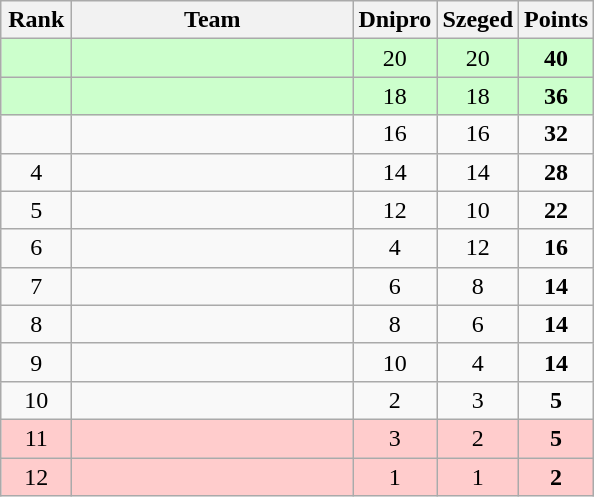<table class="wikitable" style="text-align: center;">
<tr>
<th width=40>Rank</th>
<th width=180>Team</th>
<th width=40>Dnipro</th>
<th width=40>Szeged</th>
<th width=40>Points</th>
</tr>
<tr bgcolor=ccffcc>
<td></td>
<td align=left></td>
<td>20</td>
<td>20</td>
<td><strong>40</strong></td>
</tr>
<tr bgcolor=ccffcc>
<td></td>
<td align=left></td>
<td>18</td>
<td>18</td>
<td><strong>36</strong></td>
</tr>
<tr>
<td></td>
<td align=left></td>
<td>16</td>
<td>16</td>
<td><strong>32</strong></td>
</tr>
<tr>
<td>4</td>
<td align=left></td>
<td>14</td>
<td>14</td>
<td><strong>28</strong></td>
</tr>
<tr>
<td>5</td>
<td align=left></td>
<td>12</td>
<td>10</td>
<td><strong>22</strong></td>
</tr>
<tr>
<td>6</td>
<td align=left></td>
<td>4</td>
<td>12</td>
<td><strong>16</strong></td>
</tr>
<tr>
<td>7</td>
<td align=left></td>
<td>6</td>
<td>8</td>
<td><strong>14</strong></td>
</tr>
<tr>
<td>8</td>
<td align=left></td>
<td>8</td>
<td>6</td>
<td><strong>14</strong></td>
</tr>
<tr>
<td>9</td>
<td align=left></td>
<td>10</td>
<td>4</td>
<td><strong>14</strong></td>
</tr>
<tr>
<td>10</td>
<td align=left></td>
<td>2</td>
<td>3</td>
<td><strong>5</strong></td>
</tr>
<tr bgcolor=ffcccc>
<td>11</td>
<td align=left></td>
<td>3</td>
<td>2</td>
<td><strong>5</strong></td>
</tr>
<tr bgcolor=ffcccc>
<td>12</td>
<td align=left></td>
<td>1</td>
<td>1</td>
<td><strong>2</strong></td>
</tr>
</table>
